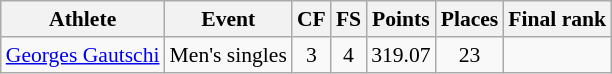<table class="wikitable" border="1" style="font-size:90%">
<tr>
<th>Athlete</th>
<th>Event</th>
<th>CF</th>
<th>FS</th>
<th>Points</th>
<th>Places</th>
<th>Final rank</th>
</tr>
<tr align=center>
<td align=left><a href='#'>Georges Gautschi</a></td>
<td>Men's singles</td>
<td>3</td>
<td>4</td>
<td>319.07</td>
<td>23</td>
<td></td>
</tr>
</table>
